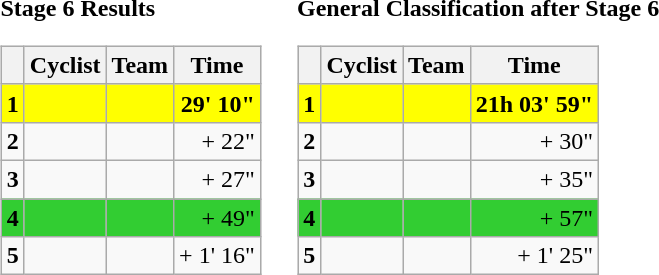<table>
<tr>
<td><strong>Stage 6 Results</strong><br><table class="wikitable">
<tr>
<th></th>
<th>Cyclist</th>
<th>Team</th>
<th>Time</th>
</tr>
<tr style="background:yellow">
<td><strong>1</strong></td>
<td><strong></strong></td>
<td><strong></strong></td>
<td align="right"><strong>29' 10"</strong></td>
</tr>
<tr>
<td><strong>2</strong></td>
<td></td>
<td></td>
<td align="right">+ 22"</td>
</tr>
<tr>
<td><strong>3</strong></td>
<td><del></del></td>
<td><del></del></td>
<td align="right">+ 27"</td>
</tr>
<tr bgcolor="limegreen">
<td><strong>4</strong></td>
<td></td>
<td></td>
<td align="right">+ 49"</td>
</tr>
<tr>
<td><strong>5</strong></td>
<td></td>
<td></td>
<td align="right">+ 1' 16"</td>
</tr>
</table>
</td>
<td></td>
<td><strong>General Classification after Stage 6</strong><br><table class="wikitable">
<tr>
<th></th>
<th>Cyclist</th>
<th>Team</th>
<th>Time</th>
</tr>
<tr style="background:yellow">
<td><strong>1</strong></td>
<td><strong></strong></td>
<td><strong></strong></td>
<td align="right"><strong>21h 03' 59"</strong></td>
</tr>
<tr>
<td><strong>2</strong></td>
<td></td>
<td></td>
<td align="right">+ 30"</td>
</tr>
<tr>
<td><strong>3</strong></td>
<td><del></del></td>
<td><del></del></td>
<td align="right">+ 35"</td>
</tr>
<tr bgcolor="limegreen">
<td><strong>4</strong></td>
<td></td>
<td></td>
<td align="right">+ 57"</td>
</tr>
<tr>
<td><strong>5</strong></td>
<td></td>
<td></td>
<td align="right">+ 1' 25"</td>
</tr>
</table>
</td>
</tr>
</table>
